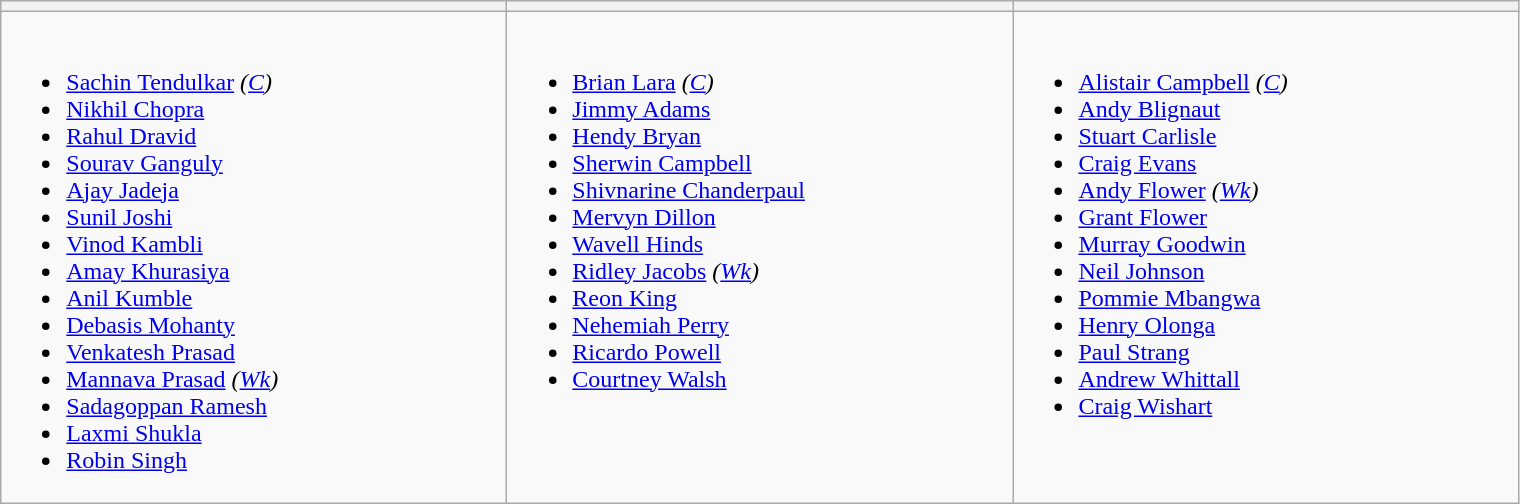<table class="wikitable">
<tr>
<th width=330></th>
<th width=330></th>
<th width=330></th>
</tr>
<tr>
<td valign=top><br><ul><li><a href='#'>Sachin Tendulkar</a> <em>(<a href='#'>C</a>)</em></li><li><a href='#'>Nikhil Chopra</a></li><li><a href='#'>Rahul Dravid</a></li><li><a href='#'>Sourav Ganguly</a></li><li><a href='#'>Ajay Jadeja</a></li><li><a href='#'>Sunil Joshi</a></li><li><a href='#'>Vinod Kambli</a></li><li><a href='#'>Amay Khurasiya</a></li><li><a href='#'>Anil Kumble</a></li><li><a href='#'>Debasis Mohanty</a></li><li><a href='#'>Venkatesh Prasad</a></li><li><a href='#'>Mannava Prasad</a> <em>(<a href='#'>Wk</a>)</em></li><li><a href='#'>Sadagoppan Ramesh</a></li><li><a href='#'>Laxmi Shukla</a></li><li><a href='#'>Robin Singh</a></li></ul></td>
<td valign=top><br><ul><li><a href='#'>Brian Lara</a> <em>(<a href='#'>C</a>)</em></li><li><a href='#'>Jimmy Adams</a></li><li><a href='#'>Hendy Bryan</a></li><li><a href='#'>Sherwin Campbell</a></li><li><a href='#'>Shivnarine Chanderpaul</a></li><li><a href='#'>Mervyn Dillon</a></li><li><a href='#'>Wavell Hinds</a></li><li><a href='#'>Ridley Jacobs</a> <em>(<a href='#'>Wk</a>)</em></li><li><a href='#'>Reon King</a></li><li><a href='#'>Nehemiah Perry</a></li><li><a href='#'>Ricardo Powell</a></li><li><a href='#'>Courtney Walsh</a></li></ul></td>
<td valign=top><br><ul><li><a href='#'>Alistair Campbell</a> <em>(<a href='#'>C</a>)</em></li><li><a href='#'>Andy Blignaut</a></li><li><a href='#'>Stuart Carlisle</a></li><li><a href='#'>Craig Evans</a></li><li><a href='#'>Andy Flower</a> <em>(<a href='#'>Wk</a>)</em></li><li><a href='#'>Grant Flower</a></li><li><a href='#'>Murray Goodwin</a></li><li><a href='#'>Neil Johnson</a></li><li><a href='#'>Pommie Mbangwa</a></li><li><a href='#'>Henry Olonga</a></li><li><a href='#'>Paul Strang</a></li><li><a href='#'>Andrew Whittall</a></li><li><a href='#'>Craig Wishart</a></li></ul></td>
</tr>
</table>
